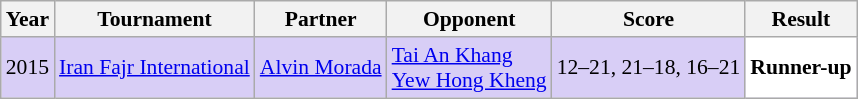<table class="sortable wikitable" style="font-size: 90%;">
<tr>
<th>Year</th>
<th>Tournament</th>
<th>Partner</th>
<th>Opponent</th>
<th>Score</th>
<th>Result</th>
</tr>
<tr style="background:#D8CEF6">
<td align="center">2015</td>
<td align="left"><a href='#'>Iran Fajr International</a></td>
<td align="left"> <a href='#'>Alvin Morada</a></td>
<td align="left"> <a href='#'>Tai An Khang</a> <br>  <a href='#'>Yew Hong Kheng</a></td>
<td align="left">12–21, 21–18, 16–21</td>
<td style="text-align:left; background:white"> <strong>Runner-up</strong></td>
</tr>
</table>
